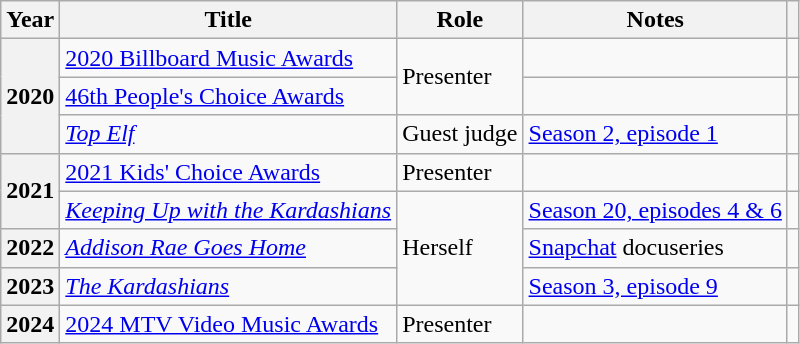<table class="wikitable plainrowheaders">
<tr>
<th>Year</th>
<th>Title</th>
<th>Role</th>
<th>Notes</th>
<th></th>
</tr>
<tr>
<th rowspan="3" scope="row">2020</th>
<td><a href='#'>2020 Billboard Music Awards</a></td>
<td rowspan="2">Presenter</td>
<td></td>
<td></td>
</tr>
<tr>
<td><a href='#'>46th People's Choice Awards</a></td>
<td></td>
<td></td>
</tr>
<tr>
<td><em><a href='#'>Top Elf</a></em></td>
<td>Guest judge</td>
<td><a href='#'>Season 2, episode 1</a></td>
<td></td>
</tr>
<tr>
<th rowspan="2" scope="row">2021</th>
<td><a href='#'>2021 Kids' Choice Awards</a></td>
<td>Presenter</td>
<td></td>
<td></td>
</tr>
<tr>
<td><em><a href='#'>Keeping Up with the Kardashians</a></em></td>
<td rowspan="3">Herself</td>
<td><a href='#'>Season 20, episodes 4 & 6</a></td>
<td></td>
</tr>
<tr>
<th scope="row">2022</th>
<td><em><a href='#'>Addison Rae Goes Home</a></em></td>
<td><a href='#'>Snapchat</a> docuseries</td>
<td></td>
</tr>
<tr>
<th scope="row">2023</th>
<td><em><a href='#'>The Kardashians</a></em></td>
<td><a href='#'>Season 3, episode 9</a></td>
<td></td>
</tr>
<tr>
<th scope="row">2024</th>
<td><a href='#'>2024 MTV Video Music Awards</a></td>
<td>Presenter</td>
<td></td>
<td></td>
</tr>
</table>
